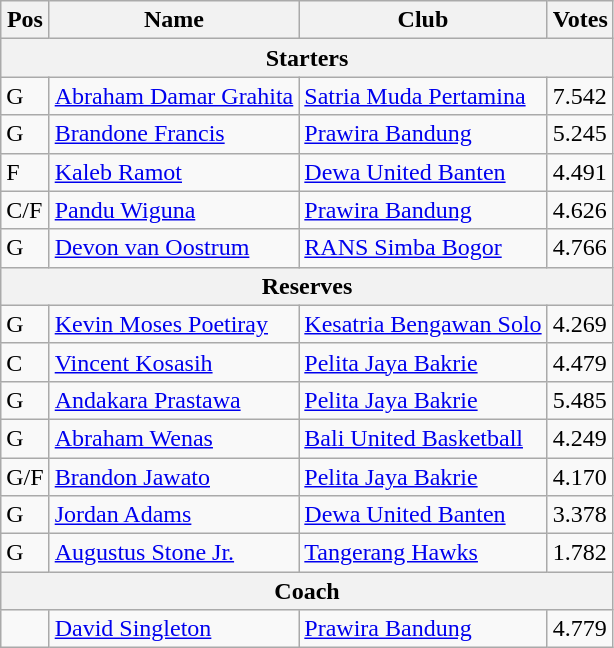<table class="wikitable">
<tr>
<th>Pos</th>
<th>Name</th>
<th>Club</th>
<th>Votes</th>
</tr>
<tr>
<th colspan="4">Starters</th>
</tr>
<tr>
<td>G</td>
<td> <a href='#'>Abraham Damar Grahita</a></td>
<td><a href='#'>Satria Muda Pertamina</a></td>
<td>7.542</td>
</tr>
<tr>
<td>G</td>
<td> <a href='#'>Brandone Francis</a></td>
<td><a href='#'>Prawira Bandung</a></td>
<td>5.245</td>
</tr>
<tr>
<td>F</td>
<td> <a href='#'>Kaleb Ramot</a></td>
<td><a href='#'>Dewa United Banten</a></td>
<td>4.491</td>
</tr>
<tr>
<td>C/F</td>
<td> <a href='#'>Pandu Wiguna</a></td>
<td><a href='#'>Prawira Bandung</a></td>
<td>4.626</td>
</tr>
<tr>
<td>G</td>
<td> <a href='#'>Devon van Oostrum</a></td>
<td><a href='#'>RANS Simba Bogor</a></td>
<td>4.766</td>
</tr>
<tr>
<th colspan="4">Reserves</th>
</tr>
<tr>
<td>G</td>
<td> <a href='#'>Kevin Moses Poetiray</a></td>
<td><a href='#'>Kesatria Bengawan Solo</a></td>
<td>4.269</td>
</tr>
<tr>
<td>C</td>
<td> <a href='#'>Vincent Kosasih</a></td>
<td><a href='#'>Pelita Jaya Bakrie</a></td>
<td>4.479</td>
</tr>
<tr>
<td>G</td>
<td> <a href='#'>Andakara Prastawa</a></td>
<td><a href='#'>Pelita Jaya Bakrie</a></td>
<td>5.485</td>
</tr>
<tr>
<td>G</td>
<td> <a href='#'>Abraham Wenas</a></td>
<td><a href='#'>Bali United Basketball</a></td>
<td>4.249</td>
</tr>
<tr>
<td>G/F</td>
<td> <a href='#'>Brandon Jawato</a></td>
<td><a href='#'>Pelita Jaya Bakrie</a></td>
<td>4.170</td>
</tr>
<tr>
<td>G</td>
<td> <a href='#'>Jordan Adams</a></td>
<td><a href='#'>Dewa United Banten</a></td>
<td>3.378</td>
</tr>
<tr>
<td>G</td>
<td> <a href='#'>Augustus Stone Jr.</a></td>
<td><a href='#'>Tangerang Hawks</a></td>
<td>1.782</td>
</tr>
<tr>
<th colspan="4">Coach</th>
</tr>
<tr>
<td></td>
<td> <a href='#'>David Singleton</a></td>
<td><a href='#'>Prawira Bandung</a></td>
<td>4.779</td>
</tr>
</table>
